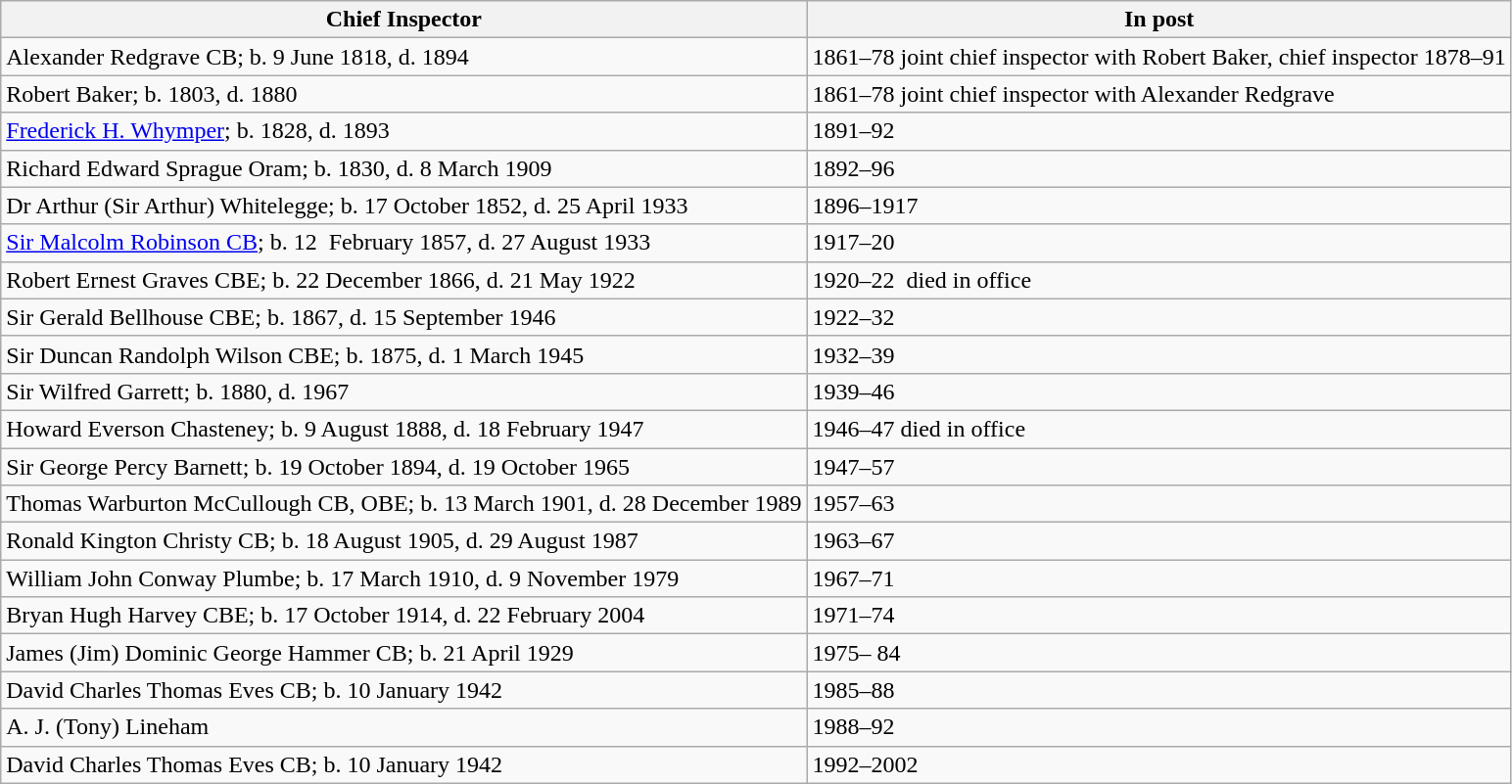<table class="wikitable">
<tr>
<th>Chief  Inspector</th>
<th>In  post</th>
</tr>
<tr>
<td>Alexander Redgrave CB; b. 9 June 1818, d. 1894</td>
<td>1861–78 joint chief inspector with Robert Baker, chief inspector 1878–91</td>
</tr>
<tr>
<td>Robert Baker; b. 1803, d. 1880</td>
<td>1861–78 joint chief inspector with  Alexander Redgrave</td>
</tr>
<tr>
<td><a href='#'>Frederick H. Whymper</a>; b. 1828, d. 1893</td>
<td>1891–92</td>
</tr>
<tr>
<td>Richard Edward Sprague Oram; b. 1830, d. 8 March 1909</td>
<td>1892–96</td>
</tr>
<tr>
<td>Dr Arthur (Sir Arthur) Whitelegge; b. 17 October 1852, d. 25 April 1933</td>
<td>1896–1917</td>
</tr>
<tr>
<td><a href='#'>Sir Malcolm Robinson CB</a>; b. 12  February  1857, d. 27 August 1933</td>
<td>1917–20</td>
</tr>
<tr>
<td>Robert Ernest Graves CBE; b. 22 December 1866, d. 21 May 1922</td>
<td>1920–22  died in office</td>
</tr>
<tr>
<td>Sir Gerald Bellhouse CBE; b. 1867, d. 15 September 1946</td>
<td>1922–32</td>
</tr>
<tr>
<td>Sir Duncan Randolph Wilson CBE; b. 1875, d. 1 March 1945</td>
<td>1932–39</td>
</tr>
<tr>
<td>Sir Wilfred Garrett; b. 1880, d. 1967</td>
<td>1939–46</td>
</tr>
<tr>
<td>Howard Everson Chasteney; b. 9 August 1888, d. 18 February 1947</td>
<td>1946–47 died in office</td>
</tr>
<tr>
<td>Sir George Percy Barnett; b. 19 October 1894, d. 19 October 1965</td>
<td>1947–57</td>
</tr>
<tr>
<td>Thomas  Warburton McCullough CB, OBE; b. 13 March 1901, d. 28 December 1989</td>
<td>1957–63</td>
</tr>
<tr>
<td>Ronald Kington Christy CB; b. 18 August 1905, d. 29 August 1987</td>
<td>1963–67</td>
</tr>
<tr>
<td>William John Conway Plumbe; b. 17 March 1910, d. 9 November 1979</td>
<td>1967–71</td>
</tr>
<tr>
<td>Bryan Hugh Harvey CBE; b. 17 October 1914, d.  22 February 2004</td>
<td>1971–74</td>
</tr>
<tr>
<td>James (Jim) Dominic George Hammer CB; b. 21 April 1929</td>
<td>1975– 84</td>
</tr>
<tr>
<td>David Charles Thomas Eves CB; b. 10 January 1942</td>
<td>1985–88</td>
</tr>
<tr>
<td>A. J. (Tony) Lineham</td>
<td>1988–92</td>
</tr>
<tr>
<td>David Charles Thomas Eves CB; b. 10 January 1942</td>
<td>1992–2002</td>
</tr>
</table>
